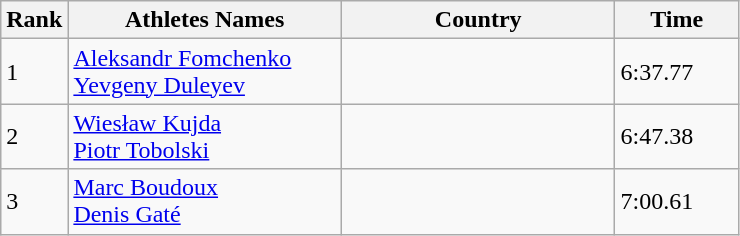<table class="wikitable">
<tr>
<th width=25>Rank</th>
<th width=175>Athletes Names</th>
<th width=175>Country</th>
<th width=75>Time</th>
</tr>
<tr>
<td>1</td>
<td><a href='#'>Aleksandr Fomchenko</a><br><a href='#'>Yevgeny Duleyev</a></td>
<td></td>
<td>6:37.77</td>
</tr>
<tr>
<td>2</td>
<td><a href='#'>Wiesław Kujda</a><br><a href='#'>Piotr Tobolski</a></td>
<td></td>
<td>6:47.38</td>
</tr>
<tr>
<td>3</td>
<td><a href='#'>Marc Boudoux</a><br><a href='#'>Denis Gaté</a></td>
<td></td>
<td>7:00.61</td>
</tr>
</table>
